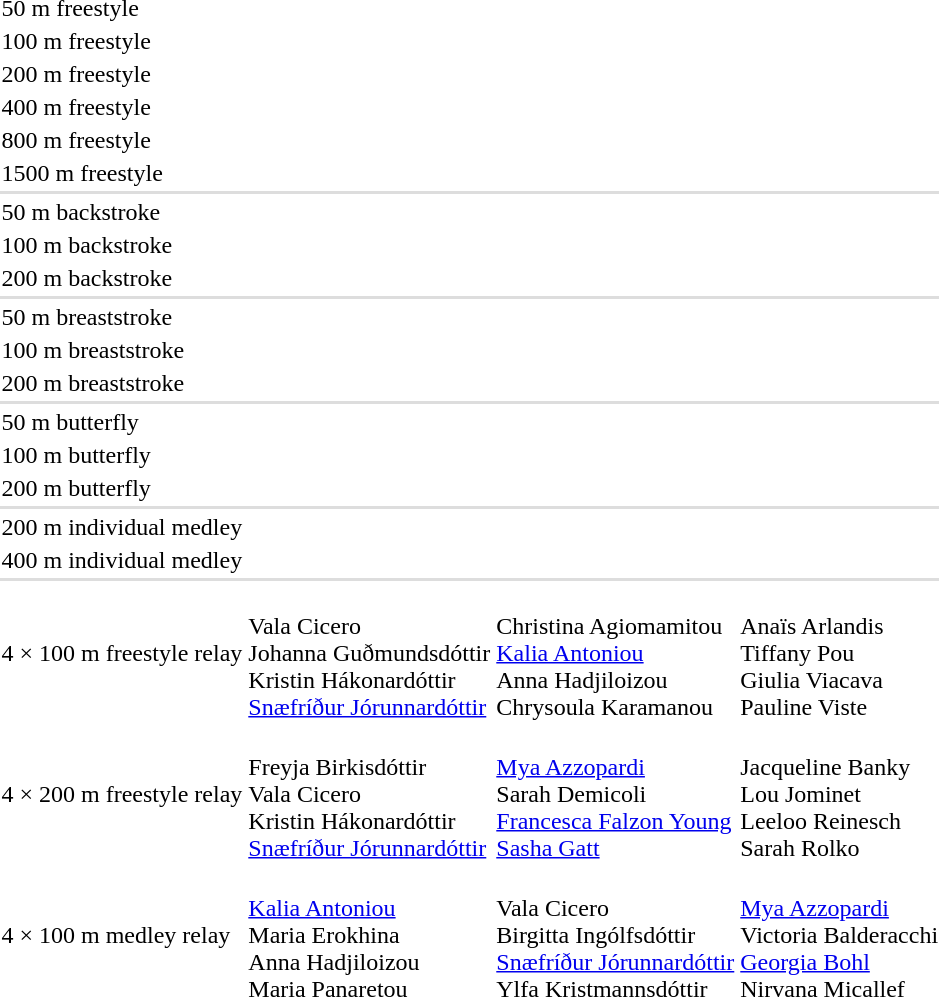<table>
<tr>
<td>50 m freestyle</td>
<td></td>
<td></td>
<td></td>
</tr>
<tr>
<td>100 m freestyle</td>
<td></td>
<td></td>
<td></td>
</tr>
<tr>
<td>200 m freestyle</td>
<td></td>
<td></td>
<td></td>
</tr>
<tr>
<td>400 m freestyle</td>
<td></td>
<td></td>
<td></td>
</tr>
<tr>
<td>800 m freestyle</td>
<td></td>
<td></td>
<td></td>
</tr>
<tr>
<td>1500 m freestyle</td>
<td></td>
<td></td>
<td></td>
</tr>
<tr bgcolor=#dddddd>
<td colspan=4></td>
</tr>
<tr>
<td>50 m backstroke</td>
<td></td>
<td></td>
<td></td>
</tr>
<tr>
<td>100 m backstroke</td>
<td></td>
<td></td>
<td></td>
</tr>
<tr>
<td>200 m backstroke</td>
<td></td>
<td></td>
<td></td>
</tr>
<tr bgcolor=#dddddd>
<td colspan=4></td>
</tr>
<tr>
<td>50 m breaststroke</td>
<td></td>
<td></td>
<td></td>
</tr>
<tr>
<td>100 m breaststroke</td>
<td></td>
<td></td>
<td></td>
</tr>
<tr>
<td>200 m breaststroke</td>
<td></td>
<td></td>
<td></td>
</tr>
<tr bgcolor=#dddddd>
<td colspan=4></td>
</tr>
<tr>
<td>50 m butterfly</td>
<td></td>
<td></td>
<td></td>
</tr>
<tr>
<td>100 m butterfly</td>
<td></td>
<td></td>
<td></td>
</tr>
<tr>
<td>200 m butterfly</td>
<td></td>
<td></td>
<td></td>
</tr>
<tr bgcolor=#dddddd>
<td colspan=4></td>
</tr>
<tr>
<td>200 m individual medley</td>
<td></td>
<td></td>
<td></td>
</tr>
<tr>
<td>400 m individual medley</td>
<td></td>
<td></td>
<td></td>
</tr>
<tr bgcolor=#dddddd>
<td colspan=4></td>
</tr>
<tr>
<td>4 × 100 m freestyle relay</td>
<td><br>Vala Cicero<br>Johanna Guðmundsdóttir<br>Kristin Hákonardóttir<br><a href='#'>Snæfríður Jórunnardóttir</a></td>
<td><br>Christina Agiomamitou<br><a href='#'>Kalia Antoniou</a><br>Anna Hadjiloizou<br>Chrysoula Karamanou</td>
<td><br>Anaïs Arlandis<br>Tiffany Pou<br>Giulia Viacava<br>Pauline Viste</td>
</tr>
<tr>
<td>4 × 200 m freestyle relay</td>
<td><br>Freyja Birkisdóttir<br>Vala Cicero<br>Kristin Hákonardóttir<br><a href='#'>Snæfríður Jórunnardóttir</a></td>
<td><br><a href='#'>Mya Azzopardi</a><br>Sarah Demicoli<br><a href='#'>Francesca Falzon Young</a><br><a href='#'>Sasha Gatt</a></td>
<td><br>Jacqueline Banky<br>Lou Jominet<br>Leeloo Reinesch<br>Sarah Rolko</td>
</tr>
<tr>
<td>4 × 100 m medley relay</td>
<td><br><a href='#'>Kalia Antoniou</a><br>Maria Erokhina<br>Anna Hadjiloizou<br>Maria Panaretou</td>
<td><br>Vala Cicero<br>Birgitta Ingólfsdóttir<br><a href='#'>Snæfríður Jórunnardóttir</a><br>Ylfa Kristmannsdóttir</td>
<td><br><a href='#'>Mya Azzopardi</a><br>Victoria Balderacchi<br><a href='#'>Georgia Bohl</a><br>Nirvana Micallef</td>
</tr>
</table>
